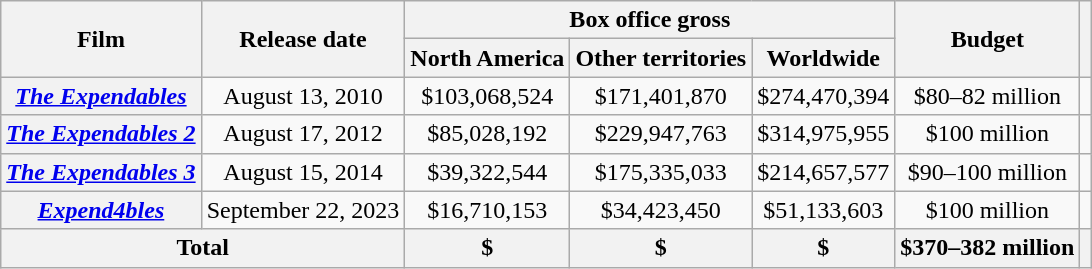<table class="wikitable plainrowheaders" style="text-align:center;">
<tr>
<th rowspan="2">Film</th>
<th rowspan="2">Release date</th>
<th colspan="3">Box office gross</th>
<th rowspan="2">Budget</th>
<th rowspan="2"></th>
</tr>
<tr>
<th>North America</th>
<th>Other territories</th>
<th>Worldwide</th>
</tr>
<tr>
<th scope="row"><em><a href='#'>The Expendables</a></em></th>
<td>August 13, 2010</td>
<td>$103,068,524</td>
<td>$171,401,870</td>
<td>$274,470,394</td>
<td>$80–82 million</td>
<td></td>
</tr>
<tr>
<th scope="row"><em><a href='#'>The Expendables 2</a></em></th>
<td>August 17, 2012</td>
<td>$85,028,192</td>
<td>$229,947,763</td>
<td>$314,975,955</td>
<td>$100 million</td>
<td></td>
</tr>
<tr>
<th scope="row"><em><a href='#'>The Expendables 3</a></em></th>
<td>August 15, 2014</td>
<td>$39,322,544</td>
<td>$175,335,033</td>
<td>$214,657,577</td>
<td>$90–100 million</td>
<td></td>
</tr>
<tr>
<th scope="row"><em><a href='#'>Expend4bles</a></em></th>
<td>September 22, 2023</td>
<td>$16,710,153</td>
<td>$34,423,450</td>
<td>$51,133,603</td>
<td>$100 million</td>
<td></td>
</tr>
<tr>
<th colspan=2><strong>Total</strong></th>
<th>$</th>
<th>$</th>
<th>$</th>
<th>$370–382 million</th>
<th></th>
</tr>
</table>
